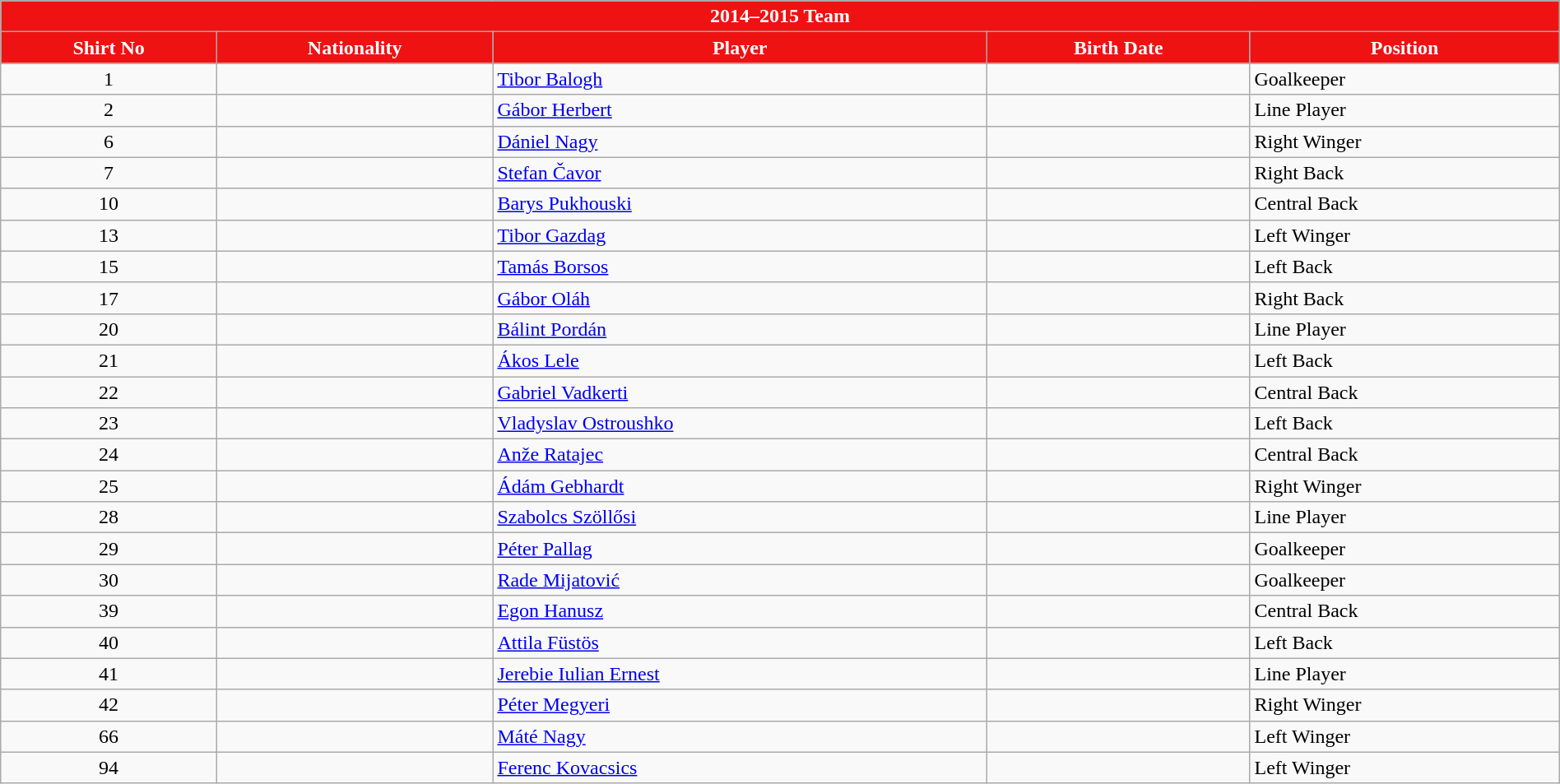<table class="wikitable collapsible collapsed" style="width:100%">
<tr>
<th colspan="5" style="background:#ee1212; color:white; text-align:center;"> <strong>2014–2015 Team</strong></th>
</tr>
<tr>
<th style="color:white; background:#EE1212">Shirt No</th>
<th style="color:white; background:#EE1212">Nationality</th>
<th style="color:white; background:#EE1212">Player</th>
<th style="color:white; background:#EE1212">Birth Date</th>
<th style="color:white; background:#EE1212">Position</th>
</tr>
<tr>
<td align=center>1</td>
<td></td>
<td><a href='#'>Tibor Balogh</a></td>
<td></td>
<td>Goalkeeper</td>
</tr>
<tr>
<td align=center>2</td>
<td></td>
<td><a href='#'>Gábor Herbert</a></td>
<td></td>
<td>Line Player</td>
</tr>
<tr>
<td align=center>6</td>
<td></td>
<td><a href='#'>Dániel Nagy</a></td>
<td></td>
<td>Right Winger</td>
</tr>
<tr>
<td align=center>7</td>
<td></td>
<td><a href='#'>Stefan Čavor</a></td>
<td></td>
<td>Right Back</td>
</tr>
<tr>
<td align=center>10</td>
<td></td>
<td><a href='#'>Barys Pukhouski</a></td>
<td></td>
<td>Central Back</td>
</tr>
<tr>
<td align=center>13</td>
<td></td>
<td><a href='#'>Tibor Gazdag</a></td>
<td></td>
<td>Left Winger</td>
</tr>
<tr>
<td align=center>15</td>
<td></td>
<td><a href='#'>Tamás Borsos</a></td>
<td></td>
<td>Left Back</td>
</tr>
<tr>
<td align=center>17</td>
<td></td>
<td><a href='#'>Gábor Oláh</a></td>
<td></td>
<td>Right Back</td>
</tr>
<tr>
<td align=center>20</td>
<td></td>
<td><a href='#'>Bálint Pordán</a></td>
<td></td>
<td>Line Player</td>
</tr>
<tr>
<td align=center>21</td>
<td></td>
<td><a href='#'>Ákos Lele</a></td>
<td></td>
<td>Left Back</td>
</tr>
<tr>
<td align=center>22</td>
<td></td>
<td><a href='#'>Gabriel Vadkerti</a></td>
<td></td>
<td>Central Back</td>
</tr>
<tr>
<td align=center>23</td>
<td></td>
<td><a href='#'>Vladyslav Ostroushko</a></td>
<td></td>
<td>Left Back</td>
</tr>
<tr>
<td align=center>24</td>
<td></td>
<td><a href='#'>Anže Ratajec</a></td>
<td></td>
<td>Central Back</td>
</tr>
<tr>
<td align=center>25</td>
<td></td>
<td><a href='#'>Ádám Gebhardt</a></td>
<td></td>
<td>Right Winger</td>
</tr>
<tr>
<td align=center>28</td>
<td></td>
<td><a href='#'>Szabolcs Szöllősi</a></td>
<td></td>
<td>Line Player</td>
</tr>
<tr>
<td align=center>29</td>
<td></td>
<td><a href='#'>Péter Pallag</a></td>
<td></td>
<td>Goalkeeper</td>
</tr>
<tr>
<td align=center>30</td>
<td></td>
<td><a href='#'>Rade Mijatović</a></td>
<td></td>
<td>Goalkeeper</td>
</tr>
<tr>
<td align=center>39</td>
<td></td>
<td><a href='#'>Egon Hanusz</a></td>
<td></td>
<td>Central Back</td>
</tr>
<tr>
<td align=center>40</td>
<td></td>
<td><a href='#'>Attila Füstös</a></td>
<td></td>
<td>Left Back</td>
</tr>
<tr>
<td align=center>41</td>
<td></td>
<td><a href='#'>Jerebie Iulian Ernest</a></td>
<td></td>
<td>Line Player</td>
</tr>
<tr>
<td align=center>42</td>
<td></td>
<td><a href='#'>Péter Megyeri</a></td>
<td></td>
<td>Right Winger</td>
</tr>
<tr>
<td align=center>66</td>
<td></td>
<td><a href='#'>Máté Nagy</a></td>
<td></td>
<td>Left Winger</td>
</tr>
<tr>
<td align=center>94</td>
<td></td>
<td><a href='#'>Ferenc Kovacsics</a></td>
<td></td>
<td>Left Winger</td>
</tr>
</table>
